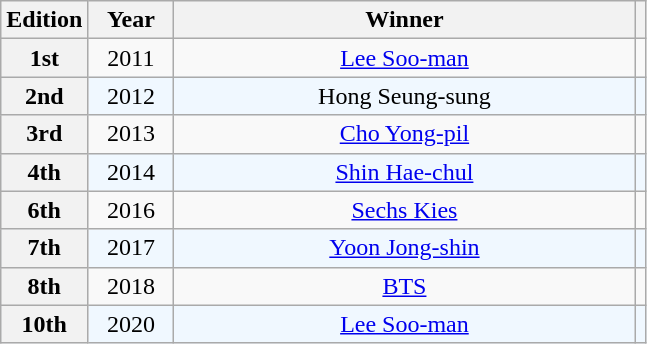<table class="wikitable plainrowheaders" style="text-align: center">
<tr>
<th scope="col" width="50">Edition</th>
<th scope="col" width="50">Year</th>
<th scope="col" width="300">Winner</th>
<th scope="col"></th>
</tr>
<tr>
<th scope="row" style="text-align:center">1st</th>
<td>2011</td>
<td><a href='#'>Lee Soo-man</a></td>
<td></td>
</tr>
<tr style="background:#F0F8FF">
<th scope="row" style="text-align:center">2nd</th>
<td>2012</td>
<td>Hong Seung-sung</td>
<td></td>
</tr>
<tr>
<th scope="row" style="text-align:center">3rd</th>
<td>2013</td>
<td><a href='#'>Cho Yong-pil</a></td>
<td></td>
</tr>
<tr style="background:#F0F8FF">
<th scope="row" style="text-align:center">4th</th>
<td>2014</td>
<td><a href='#'>Shin Hae-chul</a></td>
<td></td>
</tr>
<tr>
<th scope="row" style="text-align:center">6th</th>
<td>2016</td>
<td><a href='#'>Sechs Kies</a></td>
<td></td>
</tr>
<tr style="background:#F0F8FF">
<th scope="row" style="text-align:center">7th</th>
<td>2017</td>
<td><a href='#'>Yoon Jong-shin</a></td>
<td></td>
</tr>
<tr>
<th scope="row" style="text-align:center">8th</th>
<td>2018</td>
<td><a href='#'>BTS</a></td>
<td></td>
</tr>
<tr style="background:#F0F8FF">
<th scope="row" style="text-align:center">10th</th>
<td>2020</td>
<td><a href='#'>Lee Soo-man</a></td>
<td></td>
</tr>
</table>
